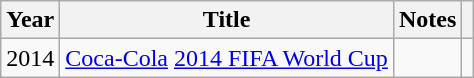<table class="wikitable">
<tr>
<th>Year</th>
<th>Title</th>
<th>Notes</th>
<th></th>
</tr>
<tr>
<td>2014</td>
<td><a href='#'>Coca-Cola</a> <a href='#'>2014 FIFA World Cup</a></td>
<td></td>
<td></td>
</tr>
</table>
